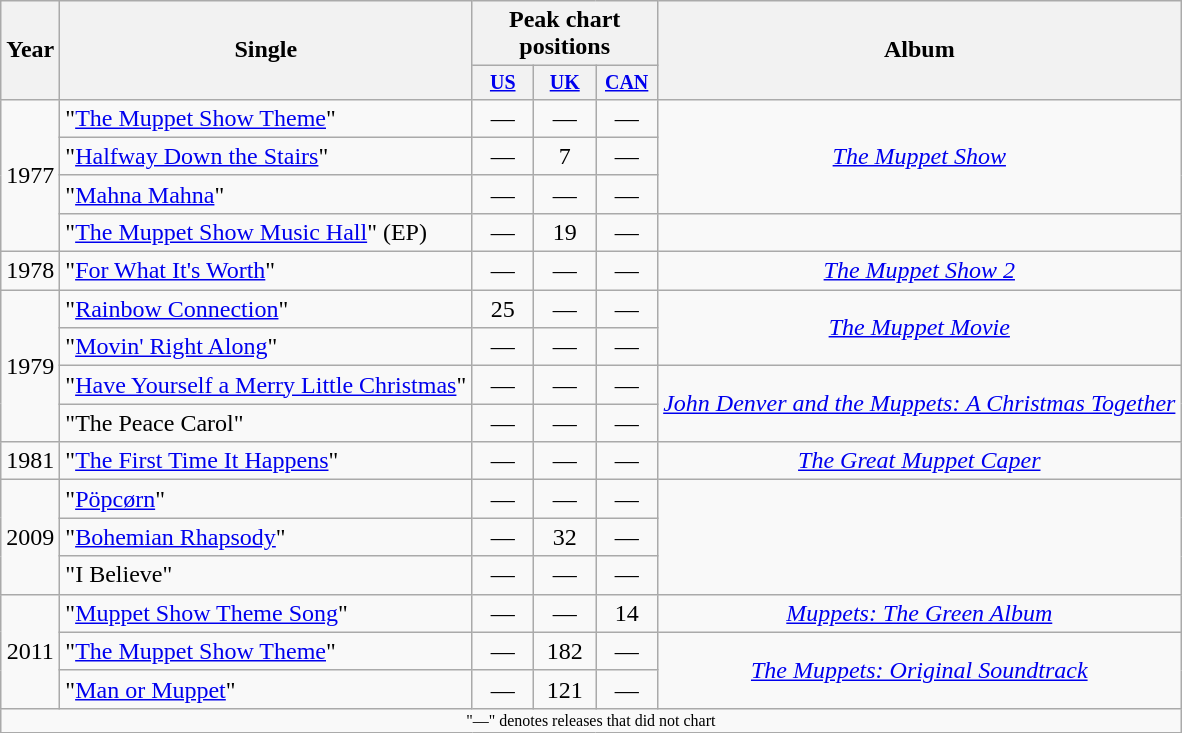<table class="wikitable" style="text-align:center;">
<tr>
<th rowspan="2">Year</th>
<th rowspan="2">Single</th>
<th colspan="3">Peak chart positions</th>
<th rowspan="2">Album</th>
</tr>
<tr style="font-size:smaller;">
<th style="width:35px;"><a href='#'>US</a></th>
<th style="width:35px;"><a href='#'>UK</a><br></th>
<th style="width:35px;"><a href='#'>CAN</a></th>
</tr>
<tr>
<td rowspan="4">1977</td>
<td style="text-align:left;">"<a href='#'>The Muppet Show Theme</a>"</td>
<td>—</td>
<td>—</td>
<td>—</td>
<td rowspan="3"><em><a href='#'>The Muppet Show</a></em></td>
</tr>
<tr>
<td style="text-align:left;">"<a href='#'>Halfway Down the Stairs</a>"</td>
<td>—</td>
<td>7</td>
<td>—</td>
</tr>
<tr>
<td style="text-align:left;">"<a href='#'>Mahna Mahna</a>"</td>
<td>—</td>
<td>—</td>
<td>—</td>
</tr>
<tr>
<td style="text-align:left;">"<a href='#'>The Muppet Show Music Hall</a>" (EP)</td>
<td>—</td>
<td>19</td>
<td>—</td>
<td></td>
</tr>
<tr>
<td>1978</td>
<td style="text-align:left;">"<a href='#'>For What It's Worth</a>"</td>
<td>—</td>
<td>—</td>
<td>—</td>
<td><em><a href='#'>The Muppet Show 2</a></em></td>
</tr>
<tr>
<td rowspan="4">1979</td>
<td style="text-align:left;">"<a href='#'>Rainbow Connection</a>"</td>
<td>25</td>
<td>—</td>
<td>—</td>
<td rowspan="2"><em><a href='#'>The Muppet Movie</a></em></td>
</tr>
<tr>
<td style="text-align:left;">"<a href='#'>Movin' Right Along</a>"</td>
<td>—</td>
<td>—</td>
<td>—</td>
</tr>
<tr>
<td style="text-align:left;">"<a href='#'>Have Yourself a Merry Little Christmas</a>"</td>
<td>—</td>
<td>—</td>
<td>—</td>
<td rowspan="2"><em><a href='#'>John Denver and the Muppets: A Christmas Together</a></em></td>
</tr>
<tr>
<td style="text-align:left;">"The Peace Carol"</td>
<td>—</td>
<td>—</td>
<td>—</td>
</tr>
<tr>
<td>1981</td>
<td style="text-align:left;">"<a href='#'>The First Time It Happens</a>"</td>
<td>—</td>
<td>—</td>
<td>—</td>
<td><em><a href='#'>The Great Muppet Caper</a></em></td>
</tr>
<tr>
<td rowspan="3">2009</td>
<td style="text-align:left;">"<a href='#'>Pöpcørn</a>"</td>
<td>—</td>
<td>—</td>
<td>—</td>
<td rowspan="3"></td>
</tr>
<tr>
<td style="text-align:left;">"<a href='#'>Bohemian Rhapsody</a>"</td>
<td>—</td>
<td>32</td>
<td>—</td>
</tr>
<tr>
<td style="text-align:left;">"I Believe" </td>
<td>—</td>
<td>—</td>
<td>—</td>
</tr>
<tr>
<td rowspan="3">2011</td>
<td style="text-align:left;">"<a href='#'>Muppet Show Theme Song</a>" </td>
<td>—</td>
<td>—</td>
<td>14</td>
<td><em><a href='#'>Muppets: The Green Album</a></em></td>
</tr>
<tr>
<td style="text-align:left;">"<a href='#'>The Muppet Show Theme</a>"</td>
<td>—</td>
<td>182</td>
<td>—</td>
<td rowspan="2"><em><a href='#'>The Muppets: Original Soundtrack</a></em></td>
</tr>
<tr>
<td style="text-align:left;">"<a href='#'>Man or Muppet</a>"</td>
<td>—</td>
<td>121</td>
<td>—</td>
</tr>
<tr>
<td colspan="10" style="text-align:center; font-size:8pt;">"—" denotes releases that did not chart</td>
</tr>
</table>
